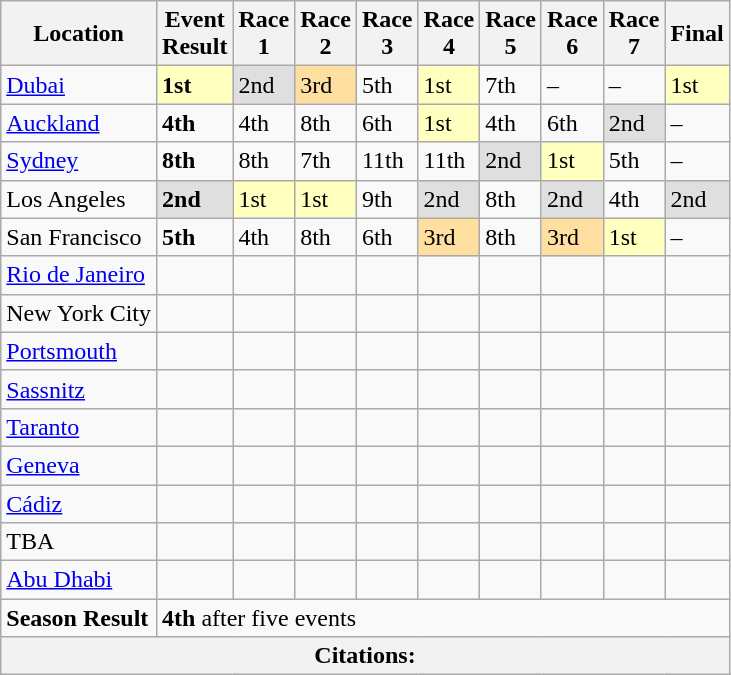<table class="wikitable">
<tr>
<th>Location</th>
<th>Event<br>Result</th>
<th>Race<br>1</th>
<th>Race<br>2</th>
<th>Race<br>3</th>
<th>Race<br>4</th>
<th>Race<br>5</th>
<th>Race<br>6</th>
<th>Race<br>7</th>
<th>Final</th>
</tr>
<tr>
<td><a href='#'>Dubai</a></td>
<td style="background:#FFFFBF;"><strong>1st</strong></td>
<td style="background:#DFDFDF;">2nd</td>
<td style="background:#FFDF9F;">3rd</td>
<td>5th</td>
<td style="background:#FFFFBF;">1st</td>
<td>7th</td>
<td>–</td>
<td>–</td>
<td style="background:#FFFFBF;">1st</td>
</tr>
<tr>
<td><a href='#'>Auckland</a></td>
<td><strong>4th</strong></td>
<td>4th</td>
<td>8th</td>
<td>6th</td>
<td style="background:#FFFFBF;">1st</td>
<td>4th</td>
<td>6th</td>
<td style="background:#DFDFDF;">2nd</td>
<td>–</td>
</tr>
<tr>
<td><a href='#'>Sydney</a></td>
<td><strong>8th</strong></td>
<td>8th</td>
<td>7th</td>
<td>11th</td>
<td>11th</td>
<td style="background:#DFDFDF;">2nd</td>
<td style="background:#FFFFBF;">1st</td>
<td>5th</td>
<td>–</td>
</tr>
<tr>
<td>Los Angeles</td>
<td style="background:#DFDFDF;"><strong>2nd</strong></td>
<td style="background:#FFFFBF;">1st</td>
<td style="background:#FFFFBF;">1st</td>
<td>9th</td>
<td style="background:#DFDFDF;">2nd</td>
<td>8th</td>
<td style="background:#DFDFDF;">2nd</td>
<td>4th</td>
<td style="background:#DFDFDF;">2nd</td>
</tr>
<tr>
<td>San Francisco</td>
<td><strong>5th</strong></td>
<td>4th</td>
<td>8th</td>
<td>6th</td>
<td style="background:#FFDF9F;">3rd</td>
<td>8th</td>
<td style="background:#FFDF9F;">3rd</td>
<td style="background:#FFFFBF;">1st</td>
<td>–</td>
</tr>
<tr>
<td><a href='#'>Rio de Janeiro</a></td>
<td></td>
<td></td>
<td></td>
<td></td>
<td></td>
<td></td>
<td></td>
<td></td>
<td></td>
</tr>
<tr>
<td>New York City</td>
<td></td>
<td></td>
<td></td>
<td></td>
<td></td>
<td></td>
<td></td>
<td></td>
<td></td>
</tr>
<tr>
<td><a href='#'>Portsmouth</a></td>
<td></td>
<td></td>
<td></td>
<td></td>
<td></td>
<td></td>
<td></td>
<td></td>
<td></td>
</tr>
<tr>
<td><a href='#'>Sassnitz</a></td>
<td></td>
<td></td>
<td></td>
<td></td>
<td></td>
<td></td>
<td></td>
<td></td>
<td></td>
</tr>
<tr>
<td><a href='#'>Taranto</a></td>
<td></td>
<td></td>
<td></td>
<td></td>
<td></td>
<td></td>
<td></td>
<td></td>
<td></td>
</tr>
<tr>
<td><a href='#'>Geneva</a></td>
<td></td>
<td></td>
<td></td>
<td></td>
<td></td>
<td></td>
<td></td>
<td></td>
<td></td>
</tr>
<tr>
<td><a href='#'>Cádiz</a></td>
<td></td>
<td></td>
<td></td>
<td></td>
<td></td>
<td></td>
<td></td>
<td></td>
<td></td>
</tr>
<tr>
<td>TBA</td>
<td></td>
<td></td>
<td></td>
<td></td>
<td></td>
<td></td>
<td></td>
<td></td>
<td></td>
</tr>
<tr>
<td><a href='#'>Abu Dhabi</a></td>
<td></td>
<td></td>
<td></td>
<td></td>
<td></td>
<td></td>
<td></td>
<td></td>
<td></td>
</tr>
<tr>
<td><strong>Season Result</strong></td>
<td colspan="9"><strong>4th</strong> after five events</td>
</tr>
<tr>
<th colspan="10">Citations:</th>
</tr>
</table>
